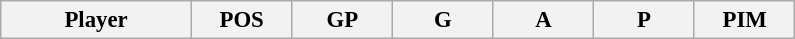<table class="wikitable sortable" style="text-align:left; font-size:95%">
<tr>
<th width="120px">Player</th>
<th width="60px">POS</th>
<th width="60px">GP</th>
<th width="60px">G</th>
<th width="60px">A</th>
<th width="60px">P</th>
<th width="60px">PIM<br></th>
</tr>
</table>
